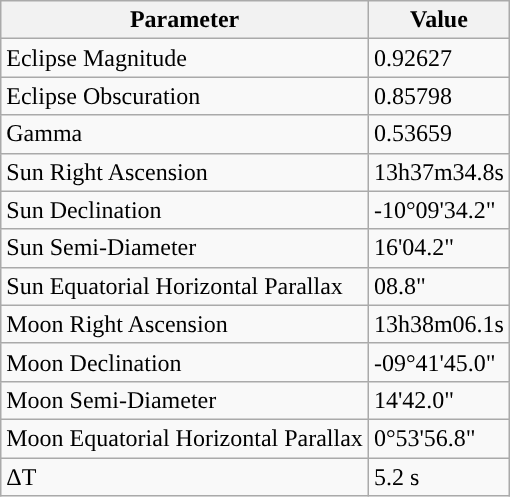<table class="wikitable">
<tr>
<th>Parameter</th>
<th>Value</th>
</tr>
<tr>
<td>Eclipse Magnitude</td>
<td>0.92627</td>
</tr>
<tr>
<td>Eclipse Obscuration</td>
<td>0.85798</td>
</tr>
<tr>
<td>Gamma</td>
<td>0.53659</td>
</tr>
<tr>
<td>Sun Right Ascension</td>
<td>13h37m34.8s</td>
</tr>
<tr>
<td>Sun Declination</td>
<td>-10°09'34.2"</td>
</tr>
<tr>
<td>Sun Semi-Diameter</td>
<td>16'04.2"</td>
</tr>
<tr>
<td>Sun Equatorial Horizontal Parallax</td>
<td>08.8"</td>
</tr>
<tr>
<td>Moon Right Ascension</td>
<td>13h38m06.1s</td>
</tr>
<tr>
<td>Moon Declination</td>
<td>-09°41'45.0"</td>
</tr>
<tr>
<td>Moon Semi-Diameter</td>
<td>14'42.0"</td>
</tr>
<tr>
<td>Moon Equatorial Horizontal Parallax</td>
<td>0°53'56.8"</td>
</tr>
<tr>
<td>ΔT</td>
<td>5.2 s</td>
</tr>
</table>
